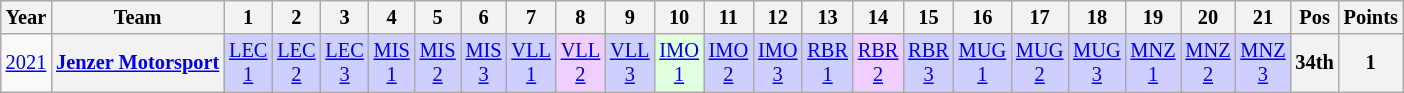<table class="wikitable" style="text-align:center; font-size:85%">
<tr>
<th>Year</th>
<th>Team</th>
<th>1</th>
<th>2</th>
<th>3</th>
<th>4</th>
<th>5</th>
<th>6</th>
<th>7</th>
<th>8</th>
<th>9</th>
<th>10</th>
<th>11</th>
<th>12</th>
<th>13</th>
<th>14</th>
<th>15</th>
<th>16</th>
<th>17</th>
<th>18</th>
<th>19</th>
<th>20</th>
<th>21</th>
<th>Pos</th>
<th>Points</th>
</tr>
<tr>
<td><a href='#'>2021</a></td>
<th nowrap><a href='#'>Jenzer Motorsport</a></th>
<td style="background:#CFCFFF;"><a href='#'>LEC<br>1</a><br></td>
<td style="background:#CFCFFF;"><a href='#'>LEC<br>2</a><br></td>
<td style="background:#CFCFFF;"><a href='#'>LEC<br>3</a><br></td>
<td style="background:#CFCFFF;"><a href='#'>MIS<br>1</a><br></td>
<td style="background:#CFCFFF;"><a href='#'>MIS<br>2</a><br></td>
<td style="background:#CFCFFF;"><a href='#'>MIS<br>3</a><br></td>
<td style="background:#CFCFFF;"><a href='#'>VLL<br>1</a><br></td>
<td style="background:#EFCFFF;"><a href='#'>VLL<br>2</a><br></td>
<td style="background:#CFCFFF;"><a href='#'>VLL<br>3</a><br></td>
<td style="background:#DFFFDF;"><a href='#'>IMO<br>1</a><br></td>
<td style="background:#CFCFFF;"><a href='#'>IMO<br>2</a><br></td>
<td style="background:#CFCFFF;"><a href='#'>IMO<br>3</a><br></td>
<td style="background:#CFCFFF;"><a href='#'>RBR<br>1</a><br></td>
<td style="background:#EFCFFF;"><a href='#'>RBR<br>2</a><br></td>
<td style="background:#CFCFFF;"><a href='#'>RBR<br>3</a><br></td>
<td style="background:#CFCFFF;"><a href='#'>MUG<br>1</a><br></td>
<td style="background:#CFCFFF;"><a href='#'>MUG<br>2</a><br></td>
<td style="background:#CFCFFF;"><a href='#'>MUG<br>3</a><br></td>
<td style="background:#CFCFFF;"><a href='#'>MNZ<br>1</a><br></td>
<td style="background:#CFCFFF;"><a href='#'>MNZ<br>2</a><br></td>
<td style="background:#CFCFFF;"><a href='#'>MNZ<br>3</a><br></td>
<th>34th</th>
<th>1</th>
</tr>
</table>
